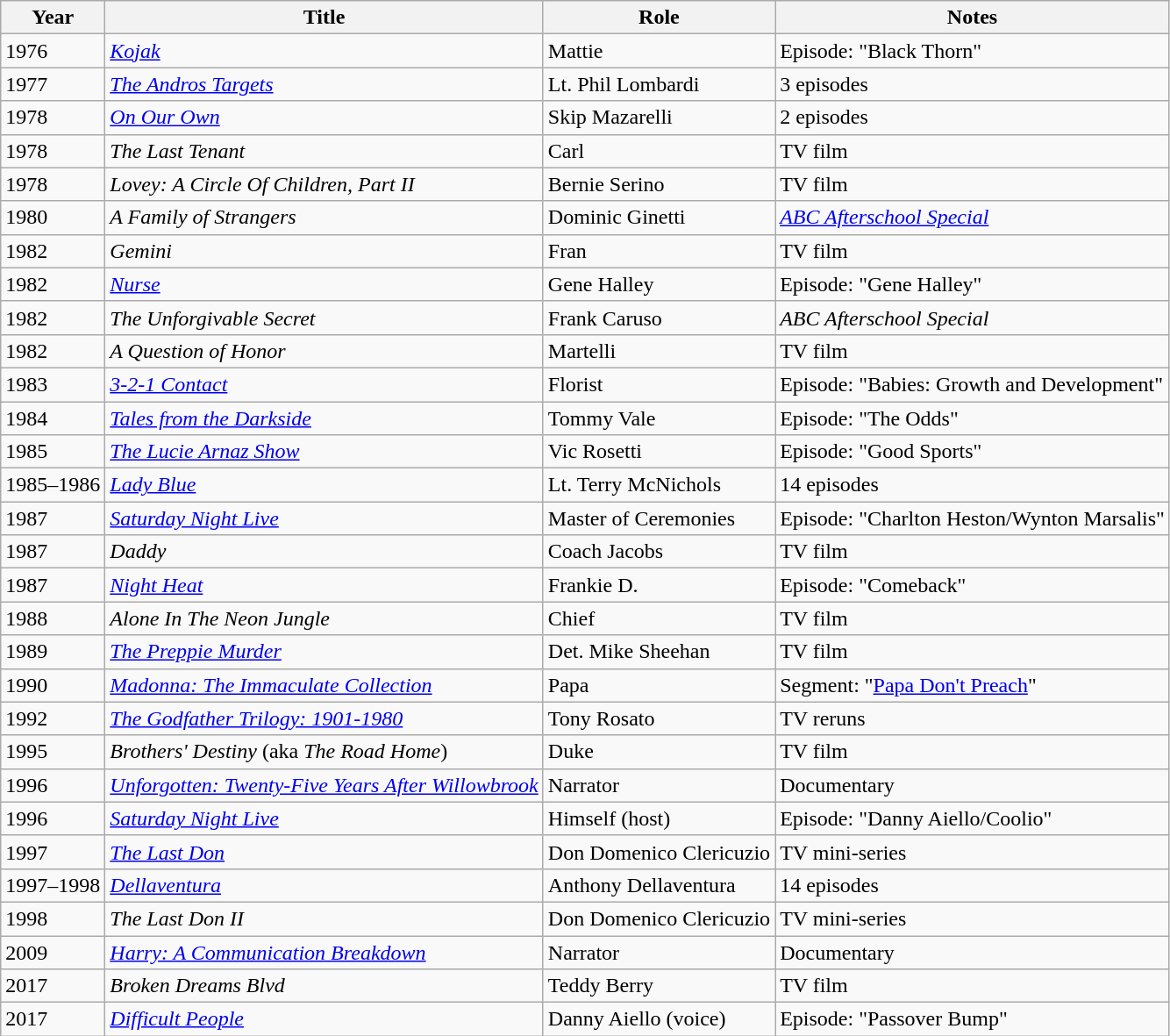<table class="wikitable sortable">
<tr>
<th>Year</th>
<th>Title</th>
<th>Role</th>
<th>Notes</th>
</tr>
<tr>
<td>1976</td>
<td><em><a href='#'>Kojak</a></em></td>
<td>Mattie</td>
<td>Episode: "Black Thorn"</td>
</tr>
<tr>
<td>1977</td>
<td><em><a href='#'>The Andros Targets</a></em></td>
<td>Lt. Phil Lombardi</td>
<td>3 episodes</td>
</tr>
<tr>
<td>1978</td>
<td><em><a href='#'>On Our Own</a></em></td>
<td>Skip Mazarelli</td>
<td>2 episodes</td>
</tr>
<tr>
<td>1978</td>
<td><em>The Last Tenant</em></td>
<td>Carl</td>
<td>TV film</td>
</tr>
<tr>
<td>1978</td>
<td><em>Lovey: A Circle Of Children, Part II</em></td>
<td>Bernie Serino</td>
<td>TV film</td>
</tr>
<tr>
<td>1980</td>
<td><em>A Family of Strangers</em></td>
<td>Dominic Ginetti</td>
<td><em><a href='#'>ABC Afterschool Special</a></em></td>
</tr>
<tr>
<td>1982</td>
<td><em>Gemini</em></td>
<td>Fran</td>
<td>TV film</td>
</tr>
<tr>
<td>1982</td>
<td><em><a href='#'>Nurse</a></em></td>
<td>Gene Halley</td>
<td>Episode: "Gene Halley"</td>
</tr>
<tr>
<td>1982</td>
<td><em>The Unforgivable Secret</em></td>
<td>Frank Caruso</td>
<td><em>ABC Afterschool Special</em></td>
</tr>
<tr>
<td>1982</td>
<td><em>A Question of Honor</em></td>
<td>Martelli</td>
<td>TV film</td>
</tr>
<tr>
<td>1983</td>
<td><em><a href='#'>3-2-1 Contact</a></em></td>
<td>Florist</td>
<td>Episode: "Babies: Growth and Development"</td>
</tr>
<tr>
<td>1984</td>
<td><em><a href='#'>Tales from the Darkside</a></em></td>
<td>Tommy Vale</td>
<td>Episode: "The Odds"</td>
</tr>
<tr>
<td>1985</td>
<td><em><a href='#'>The Lucie Arnaz Show</a></em></td>
<td>Vic Rosetti</td>
<td>Episode: "Good Sports"</td>
</tr>
<tr>
<td>1985–1986</td>
<td><em><a href='#'>Lady Blue</a></em></td>
<td>Lt. Terry McNichols</td>
<td>14 episodes</td>
</tr>
<tr>
<td>1987</td>
<td><em><a href='#'>Saturday Night Live</a></em></td>
<td>Master of Ceremonies</td>
<td>Episode: "Charlton Heston/Wynton Marsalis"</td>
</tr>
<tr>
<td>1987</td>
<td><em>Daddy</em></td>
<td>Coach Jacobs</td>
<td>TV film</td>
</tr>
<tr>
<td>1987</td>
<td><em><a href='#'>Night Heat</a></em></td>
<td>Frankie D.</td>
<td>Episode: "Comeback"</td>
</tr>
<tr>
<td>1988</td>
<td><em>Alone In The Neon Jungle</em></td>
<td>Chief</td>
<td>TV film</td>
</tr>
<tr>
<td>1989</td>
<td><em><a href='#'>The Preppie Murder</a></em></td>
<td>Det. Mike Sheehan</td>
<td>TV film</td>
</tr>
<tr>
<td>1990</td>
<td><em><a href='#'>Madonna: The Immaculate Collection</a></em></td>
<td>Papa</td>
<td>Segment: "<a href='#'>Papa Don't Preach</a>"</td>
</tr>
<tr>
<td>1992</td>
<td><em><a href='#'>The Godfather Trilogy: 1901-1980</a></em></td>
<td>Tony Rosato</td>
<td>TV reruns</td>
</tr>
<tr>
<td>1995</td>
<td><em>Brothers' Destiny</em> (aka <em>The Road Home</em>)</td>
<td>Duke</td>
<td>TV film</td>
</tr>
<tr>
<td>1996</td>
<td><em><a href='#'>Unforgotten: Twenty-Five Years After Willowbrook</a></em></td>
<td>Narrator</td>
<td>Documentary</td>
</tr>
<tr>
<td>1996</td>
<td><em><a href='#'>Saturday Night Live</a></em></td>
<td>Himself (host)</td>
<td>Episode: "Danny Aiello/Coolio"</td>
</tr>
<tr>
<td>1997</td>
<td><em><a href='#'>The Last Don</a></em></td>
<td>Don Domenico Clericuzio</td>
<td>TV mini-series</td>
</tr>
<tr>
<td>1997–1998</td>
<td><em><a href='#'>Dellaventura</a></em></td>
<td>Anthony Dellaventura</td>
<td>14 episodes</td>
</tr>
<tr>
<td>1998</td>
<td><em>The Last Don II</em></td>
<td>Don Domenico Clericuzio</td>
<td>TV mini-series</td>
</tr>
<tr>
<td>2009</td>
<td><em><a href='#'>Harry: A Communication Breakdown</a></em></td>
<td>Narrator</td>
<td>Documentary</td>
</tr>
<tr>
<td>2017</td>
<td><em>Broken Dreams Blvd</em></td>
<td>Teddy Berry</td>
<td>TV film</td>
</tr>
<tr>
<td>2017</td>
<td><em><a href='#'>Difficult People</a></em></td>
<td>Danny Aiello (voice)</td>
<td>Episode: "Passover Bump"</td>
</tr>
</table>
